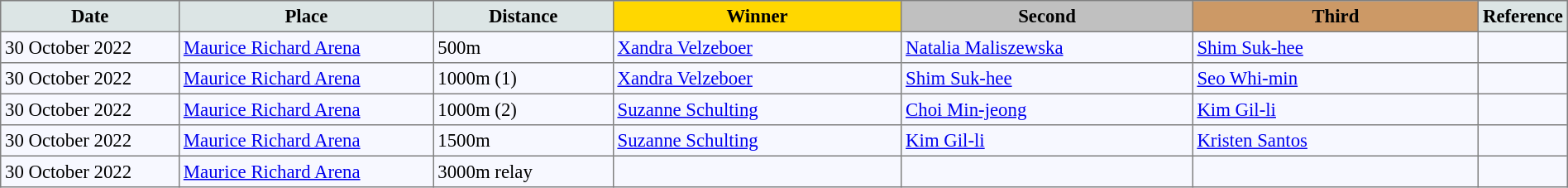<table bgcolor="#f7f8ff" cellpadding="3" cellspacing="0" border="1" style="font-size: 95%; border: gray solid 1px; border-collapse: collapse;">
<tr bgcolor="#cccccc" (1>
<td width="150" align="center" bgcolor="#dce5e5"><strong>Date</strong></td>
<td width="220" align="center" bgcolor="#dce5e5"><strong>Place</strong></td>
<td width="150" align="center" bgcolor="#dce5e5"><strong>Distance</strong></td>
<td align="center" bgcolor="gold" width="250"><strong>Winner</strong></td>
<td align="center" bgcolor="silver" width="250"><strong>Second</strong></td>
<td width="250" align="center" bgcolor="#cc9966"><strong>Third</strong></td>
<td width="30" align="center" bgcolor="#dce5e5"><strong>Reference</strong></td>
</tr>
<tr align="left">
<td>30 October 2022</td>
<td><a href='#'>Maurice Richard Arena</a></td>
<td>500m</td>
<td> <a href='#'>Xandra Velzeboer</a></td>
<td> <a href='#'>Natalia Maliszewska</a></td>
<td> <a href='#'>Shim Suk-hee</a></td>
<td> </td>
</tr>
<tr align="left">
<td>30 October 2022</td>
<td><a href='#'>Maurice Richard Arena</a></td>
<td>1000m (1)</td>
<td> <a href='#'>Xandra Velzeboer</a></td>
<td> <a href='#'>Shim Suk-hee</a></td>
<td> <a href='#'>Seo Whi-min</a></td>
<td> </td>
</tr>
<tr align="left">
<td>30 October 2022</td>
<td><a href='#'>Maurice Richard Arena</a></td>
<td>1000m (2)</td>
<td> <a href='#'>Suzanne Schulting</a></td>
<td> <a href='#'>Choi Min-jeong</a></td>
<td> <a href='#'>Kim Gil-li</a></td>
<td> </td>
</tr>
<tr align="left">
<td>30 October 2022</td>
<td><a href='#'>Maurice Richard Arena</a></td>
<td>1500m</td>
<td> <a href='#'>Suzanne Schulting</a></td>
<td> <a href='#'>Kim Gil-li</a></td>
<td> <a href='#'>Kristen Santos</a></td>
<td> </td>
</tr>
<tr align="left">
<td>30 October 2022</td>
<td><a href='#'>Maurice Richard Arena</a></td>
<td>3000m relay</td>
<td></td>
<td></td>
<td></td>
<td> </td>
</tr>
</table>
